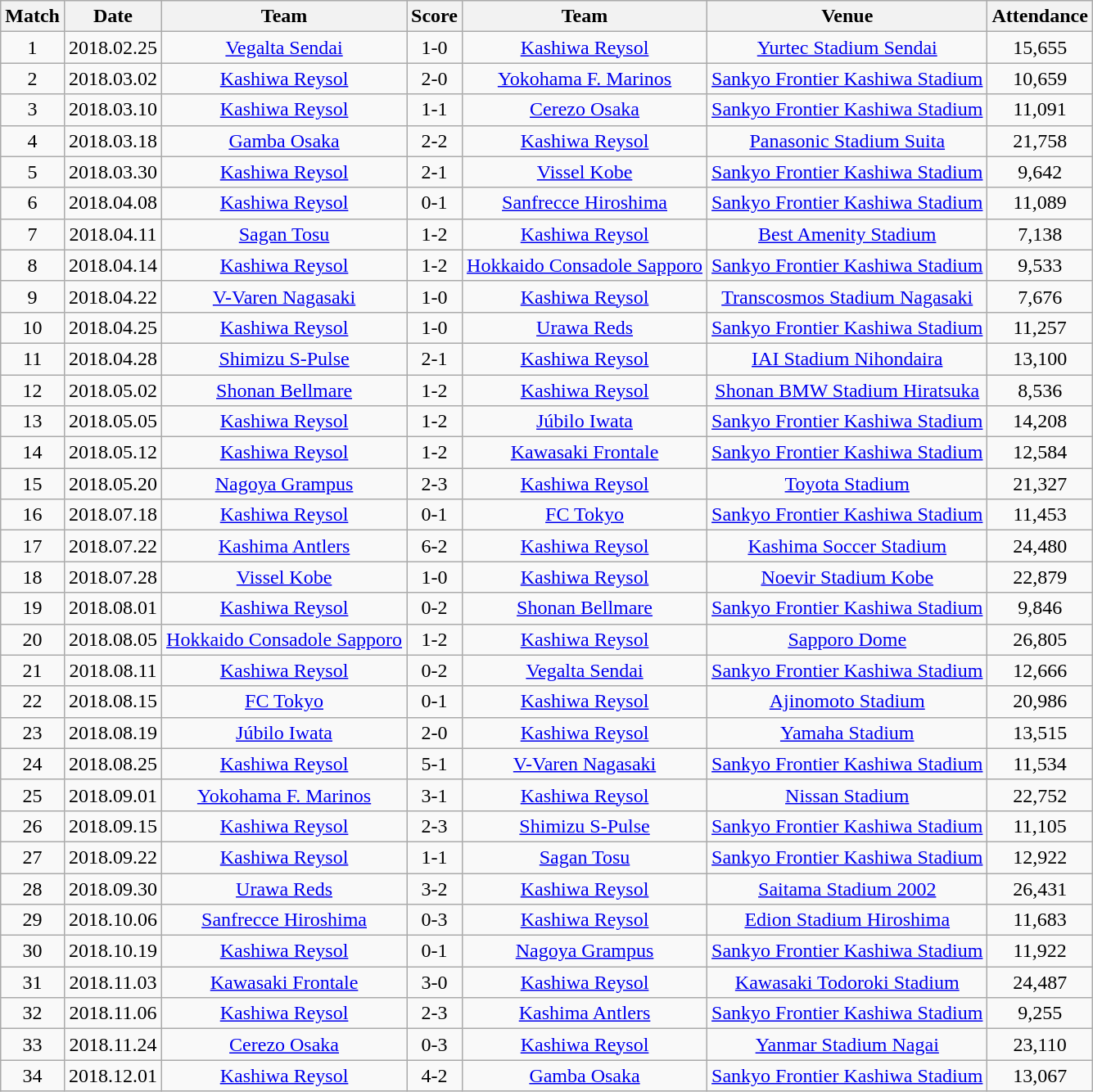<table class="wikitable" style="text-align:center;">
<tr>
<th>Match</th>
<th>Date</th>
<th>Team</th>
<th>Score</th>
<th>Team</th>
<th>Venue</th>
<th>Attendance</th>
</tr>
<tr>
<td>1</td>
<td>2018.02.25</td>
<td><a href='#'>Vegalta Sendai</a></td>
<td>1-0</td>
<td><a href='#'>Kashiwa Reysol</a></td>
<td><a href='#'>Yurtec Stadium Sendai</a></td>
<td>15,655</td>
</tr>
<tr>
<td>2</td>
<td>2018.03.02</td>
<td><a href='#'>Kashiwa Reysol</a></td>
<td>2-0</td>
<td><a href='#'>Yokohama F. Marinos</a></td>
<td><a href='#'>Sankyo Frontier Kashiwa Stadium</a></td>
<td>10,659</td>
</tr>
<tr>
<td>3</td>
<td>2018.03.10</td>
<td><a href='#'>Kashiwa Reysol</a></td>
<td>1-1</td>
<td><a href='#'>Cerezo Osaka</a></td>
<td><a href='#'>Sankyo Frontier Kashiwa Stadium</a></td>
<td>11,091</td>
</tr>
<tr>
<td>4</td>
<td>2018.03.18</td>
<td><a href='#'>Gamba Osaka</a></td>
<td>2-2</td>
<td><a href='#'>Kashiwa Reysol</a></td>
<td><a href='#'>Panasonic Stadium Suita</a></td>
<td>21,758</td>
</tr>
<tr>
<td>5</td>
<td>2018.03.30</td>
<td><a href='#'>Kashiwa Reysol</a></td>
<td>2-1</td>
<td><a href='#'>Vissel Kobe</a></td>
<td><a href='#'>Sankyo Frontier Kashiwa Stadium</a></td>
<td>9,642</td>
</tr>
<tr>
<td>6</td>
<td>2018.04.08</td>
<td><a href='#'>Kashiwa Reysol</a></td>
<td>0-1</td>
<td><a href='#'>Sanfrecce Hiroshima</a></td>
<td><a href='#'>Sankyo Frontier Kashiwa Stadium</a></td>
<td>11,089</td>
</tr>
<tr>
<td>7</td>
<td>2018.04.11</td>
<td><a href='#'>Sagan Tosu</a></td>
<td>1-2</td>
<td><a href='#'>Kashiwa Reysol</a></td>
<td><a href='#'>Best Amenity Stadium</a></td>
<td>7,138</td>
</tr>
<tr>
<td>8</td>
<td>2018.04.14</td>
<td><a href='#'>Kashiwa Reysol</a></td>
<td>1-2</td>
<td><a href='#'>Hokkaido Consadole Sapporo</a></td>
<td><a href='#'>Sankyo Frontier Kashiwa Stadium</a></td>
<td>9,533</td>
</tr>
<tr>
<td>9</td>
<td>2018.04.22</td>
<td><a href='#'>V-Varen Nagasaki</a></td>
<td>1-0</td>
<td><a href='#'>Kashiwa Reysol</a></td>
<td><a href='#'>Transcosmos Stadium Nagasaki</a></td>
<td>7,676</td>
</tr>
<tr>
<td>10</td>
<td>2018.04.25</td>
<td><a href='#'>Kashiwa Reysol</a></td>
<td>1-0</td>
<td><a href='#'>Urawa Reds</a></td>
<td><a href='#'>Sankyo Frontier Kashiwa Stadium</a></td>
<td>11,257</td>
</tr>
<tr>
<td>11</td>
<td>2018.04.28</td>
<td><a href='#'>Shimizu S-Pulse</a></td>
<td>2-1</td>
<td><a href='#'>Kashiwa Reysol</a></td>
<td><a href='#'>IAI Stadium Nihondaira</a></td>
<td>13,100</td>
</tr>
<tr>
<td>12</td>
<td>2018.05.02</td>
<td><a href='#'>Shonan Bellmare</a></td>
<td>1-2</td>
<td><a href='#'>Kashiwa Reysol</a></td>
<td><a href='#'>Shonan BMW Stadium Hiratsuka</a></td>
<td>8,536</td>
</tr>
<tr>
<td>13</td>
<td>2018.05.05</td>
<td><a href='#'>Kashiwa Reysol</a></td>
<td>1-2</td>
<td><a href='#'>Júbilo Iwata</a></td>
<td><a href='#'>Sankyo Frontier Kashiwa Stadium</a></td>
<td>14,208</td>
</tr>
<tr>
<td>14</td>
<td>2018.05.12</td>
<td><a href='#'>Kashiwa Reysol</a></td>
<td>1-2</td>
<td><a href='#'>Kawasaki Frontale</a></td>
<td><a href='#'>Sankyo Frontier Kashiwa Stadium</a></td>
<td>12,584</td>
</tr>
<tr>
<td>15</td>
<td>2018.05.20</td>
<td><a href='#'>Nagoya Grampus</a></td>
<td>2-3</td>
<td><a href='#'>Kashiwa Reysol</a></td>
<td><a href='#'>Toyota Stadium</a></td>
<td>21,327</td>
</tr>
<tr>
<td>16</td>
<td>2018.07.18</td>
<td><a href='#'>Kashiwa Reysol</a></td>
<td>0-1</td>
<td><a href='#'>FC Tokyo</a></td>
<td><a href='#'>Sankyo Frontier Kashiwa Stadium</a></td>
<td>11,453</td>
</tr>
<tr>
<td>17</td>
<td>2018.07.22</td>
<td><a href='#'>Kashima Antlers</a></td>
<td>6-2</td>
<td><a href='#'>Kashiwa Reysol</a></td>
<td><a href='#'>Kashima Soccer Stadium</a></td>
<td>24,480</td>
</tr>
<tr>
<td>18</td>
<td>2018.07.28</td>
<td><a href='#'>Vissel Kobe</a></td>
<td>1-0</td>
<td><a href='#'>Kashiwa Reysol</a></td>
<td><a href='#'>Noevir Stadium Kobe</a></td>
<td>22,879</td>
</tr>
<tr>
<td>19</td>
<td>2018.08.01</td>
<td><a href='#'>Kashiwa Reysol</a></td>
<td>0-2</td>
<td><a href='#'>Shonan Bellmare</a></td>
<td><a href='#'>Sankyo Frontier Kashiwa Stadium</a></td>
<td>9,846</td>
</tr>
<tr>
<td>20</td>
<td>2018.08.05</td>
<td><a href='#'>Hokkaido Consadole Sapporo</a></td>
<td>1-2</td>
<td><a href='#'>Kashiwa Reysol</a></td>
<td><a href='#'>Sapporo Dome</a></td>
<td>26,805</td>
</tr>
<tr>
<td>21</td>
<td>2018.08.11</td>
<td><a href='#'>Kashiwa Reysol</a></td>
<td>0-2</td>
<td><a href='#'>Vegalta Sendai</a></td>
<td><a href='#'>Sankyo Frontier Kashiwa Stadium</a></td>
<td>12,666</td>
</tr>
<tr>
<td>22</td>
<td>2018.08.15</td>
<td><a href='#'>FC Tokyo</a></td>
<td>0-1</td>
<td><a href='#'>Kashiwa Reysol</a></td>
<td><a href='#'>Ajinomoto Stadium</a></td>
<td>20,986</td>
</tr>
<tr>
<td>23</td>
<td>2018.08.19</td>
<td><a href='#'>Júbilo Iwata</a></td>
<td>2-0</td>
<td><a href='#'>Kashiwa Reysol</a></td>
<td><a href='#'>Yamaha Stadium</a></td>
<td>13,515</td>
</tr>
<tr>
<td>24</td>
<td>2018.08.25</td>
<td><a href='#'>Kashiwa Reysol</a></td>
<td>5-1</td>
<td><a href='#'>V-Varen Nagasaki</a></td>
<td><a href='#'>Sankyo Frontier Kashiwa Stadium</a></td>
<td>11,534</td>
</tr>
<tr>
<td>25</td>
<td>2018.09.01</td>
<td><a href='#'>Yokohama F. Marinos</a></td>
<td>3-1</td>
<td><a href='#'>Kashiwa Reysol</a></td>
<td><a href='#'>Nissan Stadium</a></td>
<td>22,752</td>
</tr>
<tr>
<td>26</td>
<td>2018.09.15</td>
<td><a href='#'>Kashiwa Reysol</a></td>
<td>2-3</td>
<td><a href='#'>Shimizu S-Pulse</a></td>
<td><a href='#'>Sankyo Frontier Kashiwa Stadium</a></td>
<td>11,105</td>
</tr>
<tr>
<td>27</td>
<td>2018.09.22</td>
<td><a href='#'>Kashiwa Reysol</a></td>
<td>1-1</td>
<td><a href='#'>Sagan Tosu</a></td>
<td><a href='#'>Sankyo Frontier Kashiwa Stadium</a></td>
<td>12,922</td>
</tr>
<tr>
<td>28</td>
<td>2018.09.30</td>
<td><a href='#'>Urawa Reds</a></td>
<td>3-2</td>
<td><a href='#'>Kashiwa Reysol</a></td>
<td><a href='#'>Saitama Stadium 2002</a></td>
<td>26,431</td>
</tr>
<tr>
<td>29</td>
<td>2018.10.06</td>
<td><a href='#'>Sanfrecce Hiroshima</a></td>
<td>0-3</td>
<td><a href='#'>Kashiwa Reysol</a></td>
<td><a href='#'>Edion Stadium Hiroshima</a></td>
<td>11,683</td>
</tr>
<tr>
<td>30</td>
<td>2018.10.19</td>
<td><a href='#'>Kashiwa Reysol</a></td>
<td>0-1</td>
<td><a href='#'>Nagoya Grampus</a></td>
<td><a href='#'>Sankyo Frontier Kashiwa Stadium</a></td>
<td>11,922</td>
</tr>
<tr>
<td>31</td>
<td>2018.11.03</td>
<td><a href='#'>Kawasaki Frontale</a></td>
<td>3-0</td>
<td><a href='#'>Kashiwa Reysol</a></td>
<td><a href='#'>Kawasaki Todoroki Stadium</a></td>
<td>24,487</td>
</tr>
<tr>
<td>32</td>
<td>2018.11.06</td>
<td><a href='#'>Kashiwa Reysol</a></td>
<td>2-3</td>
<td><a href='#'>Kashima Antlers</a></td>
<td><a href='#'>Sankyo Frontier Kashiwa Stadium</a></td>
<td>9,255</td>
</tr>
<tr>
<td>33</td>
<td>2018.11.24</td>
<td><a href='#'>Cerezo Osaka</a></td>
<td>0-3</td>
<td><a href='#'>Kashiwa Reysol</a></td>
<td><a href='#'>Yanmar Stadium Nagai</a></td>
<td>23,110</td>
</tr>
<tr>
<td>34</td>
<td>2018.12.01</td>
<td><a href='#'>Kashiwa Reysol</a></td>
<td>4-2</td>
<td><a href='#'>Gamba Osaka</a></td>
<td><a href='#'>Sankyo Frontier Kashiwa Stadium</a></td>
<td>13,067</td>
</tr>
</table>
